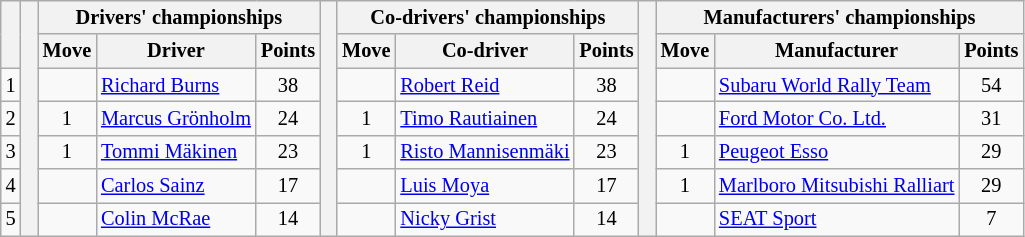<table class="wikitable" style="font-size:85%;">
<tr>
<th rowspan="2"></th>
<th rowspan="7" style="width:5px;"></th>
<th colspan="3">Drivers' championships</th>
<th rowspan="7" style="width:5px;"></th>
<th colspan="3" nowrap>Co-drivers' championships</th>
<th rowspan="7" style="width:5px;"></th>
<th colspan="3" nowrap>Manufacturers' championships</th>
</tr>
<tr>
<th>Move</th>
<th>Driver</th>
<th>Points</th>
<th>Move</th>
<th>Co-driver</th>
<th>Points</th>
<th>Move</th>
<th>Manufacturer</th>
<th>Points</th>
</tr>
<tr>
<td align="center">1</td>
<td align="center"></td>
<td> <a href='#'>Richard Burns</a></td>
<td align="center">38</td>
<td align="center"></td>
<td> <a href='#'>Robert Reid</a></td>
<td align="center">38</td>
<td align="center"></td>
<td> <a href='#'>Subaru World Rally Team</a></td>
<td align="center">54</td>
</tr>
<tr>
<td align="center">2</td>
<td align="center"> 1</td>
<td> <a href='#'>Marcus Grönholm</a></td>
<td align="center">24</td>
<td align="center"> 1</td>
<td> <a href='#'>Timo Rautiainen</a></td>
<td align="center">24</td>
<td align="center"></td>
<td> <a href='#'>Ford Motor Co. Ltd.</a></td>
<td align="center">31</td>
</tr>
<tr>
<td align="center">3</td>
<td align="center"> 1</td>
<td> <a href='#'>Tommi Mäkinen</a></td>
<td align="center">23</td>
<td align="center"> 1</td>
<td> <a href='#'>Risto Mannisenmäki</a></td>
<td align="center">23</td>
<td align="center"> 1</td>
<td> <a href='#'>Peugeot Esso</a></td>
<td align="center">29</td>
</tr>
<tr>
<td align="center">4</td>
<td align="center"></td>
<td> <a href='#'>Carlos Sainz</a></td>
<td align="center">17</td>
<td align="center"></td>
<td> <a href='#'>Luis Moya</a></td>
<td align="center">17</td>
<td align="center"> 1</td>
<td> <a href='#'>Marlboro Mitsubishi Ralliart</a></td>
<td align="center">29</td>
</tr>
<tr>
<td align="center">5</td>
<td align="center"></td>
<td> <a href='#'>Colin McRae</a></td>
<td align="center">14</td>
<td align="center"></td>
<td> <a href='#'>Nicky Grist</a></td>
<td align="center">14</td>
<td align="center"></td>
<td> <a href='#'>SEAT Sport</a></td>
<td align="center">7</td>
</tr>
</table>
